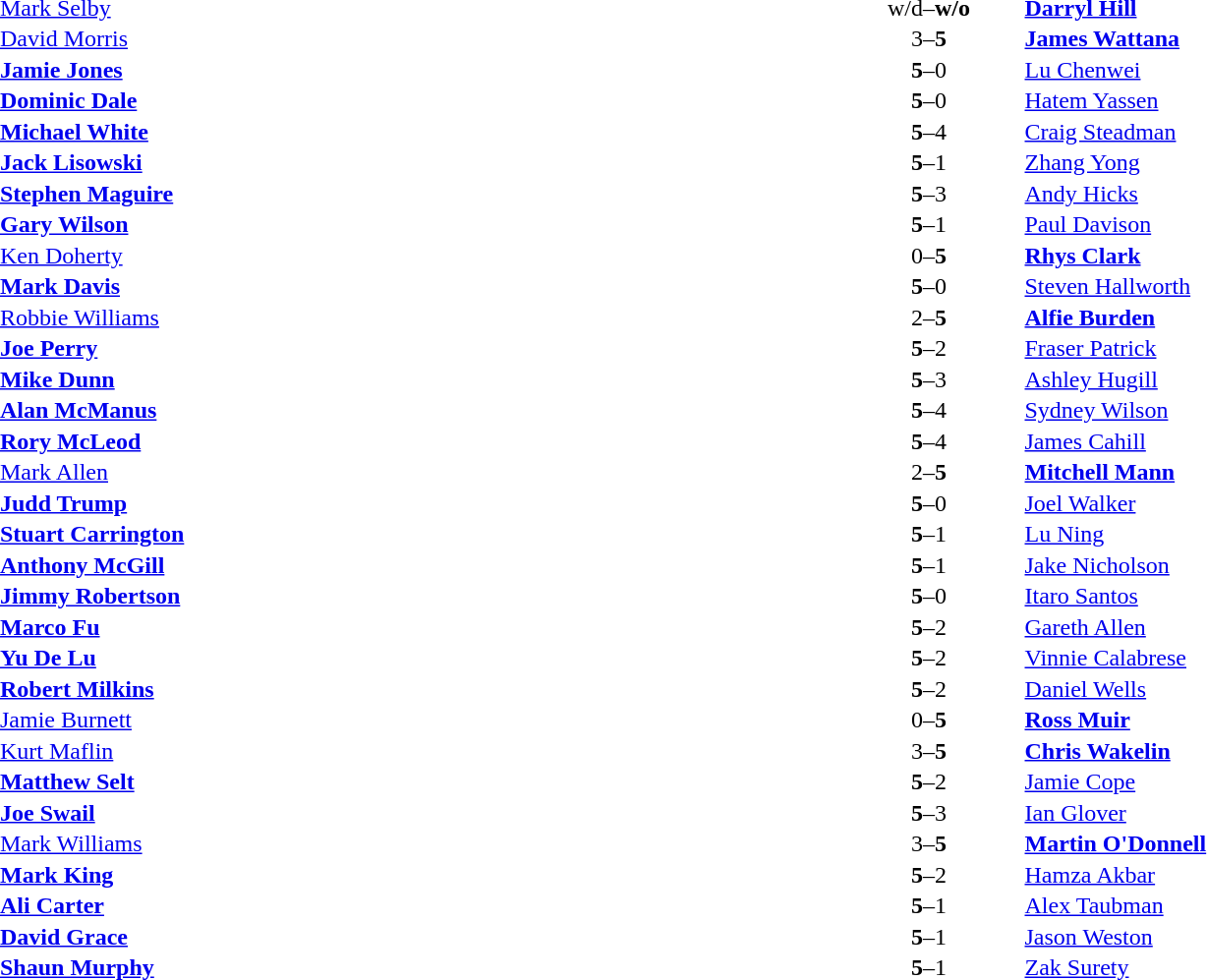<table width="100%" cellspacing="1">
<tr>
<th width=45%></th>
<th width=10%></th>
<th width=45%></th>
</tr>
<tr>
<td> <a href='#'>Mark Selby</a></td>
<td align="center">w/d–<strong>w/o</strong></td>
<td> <strong><a href='#'>Darryl Hill</a></strong></td>
</tr>
<tr>
<td> <a href='#'>David Morris</a></td>
<td align="center">3–<strong>5</strong></td>
<td> <strong><a href='#'>James Wattana</a></strong></td>
</tr>
<tr>
<td> <strong><a href='#'>Jamie Jones</a></strong></td>
<td align="center"><strong>5</strong>–0</td>
<td> <a href='#'>Lu Chenwei</a></td>
</tr>
<tr>
<td> <strong><a href='#'>Dominic Dale</a></strong></td>
<td align="center"><strong>5</strong>–0</td>
<td> <a href='#'>Hatem Yassen</a></td>
</tr>
<tr>
<td> <strong><a href='#'>Michael White</a></strong></td>
<td align="center"><strong>5</strong>–4</td>
<td> <a href='#'>Craig Steadman</a></td>
</tr>
<tr>
<td> <strong><a href='#'>Jack Lisowski</a></strong></td>
<td align="center"><strong>5</strong>–1</td>
<td> <a href='#'>Zhang Yong</a></td>
</tr>
<tr>
<td> <strong><a href='#'>Stephen Maguire</a></strong></td>
<td align="center"><strong>5</strong>–3</td>
<td> <a href='#'>Andy Hicks</a></td>
</tr>
<tr>
<td> <strong><a href='#'>Gary Wilson</a></strong></td>
<td align="center"><strong>5</strong>–1</td>
<td> <a href='#'>Paul Davison</a></td>
</tr>
<tr>
<td> <a href='#'>Ken Doherty</a></td>
<td align="center">0–<strong>5</strong></td>
<td> <strong><a href='#'>Rhys Clark</a></strong></td>
</tr>
<tr>
<td> <strong><a href='#'>Mark Davis</a></strong></td>
<td align="center"><strong>5</strong>–0</td>
<td> <a href='#'>Steven Hallworth</a></td>
</tr>
<tr>
<td> <a href='#'>Robbie Williams</a></td>
<td align="center">2–<strong>5</strong></td>
<td> <strong><a href='#'>Alfie Burden</a></strong></td>
</tr>
<tr>
<td> <strong><a href='#'>Joe Perry</a></strong></td>
<td align="center"><strong>5</strong>–2</td>
<td> <a href='#'>Fraser Patrick</a></td>
</tr>
<tr>
<td> <strong><a href='#'>Mike Dunn</a></strong></td>
<td align="center"><strong>5</strong>–3</td>
<td> <a href='#'>Ashley Hugill</a></td>
</tr>
<tr>
<td> <strong><a href='#'>Alan McManus</a></strong></td>
<td align="center"><strong>5</strong>–4</td>
<td> <a href='#'>Sydney Wilson</a></td>
</tr>
<tr>
<td> <strong><a href='#'>Rory McLeod</a></strong></td>
<td align="center"><strong>5</strong>–4</td>
<td> <a href='#'>James Cahill</a></td>
</tr>
<tr>
<td> <a href='#'>Mark Allen</a></td>
<td align="center">2–<strong>5</strong></td>
<td> <strong><a href='#'>Mitchell Mann</a></strong></td>
</tr>
<tr>
<td> <strong><a href='#'>Judd Trump</a></strong></td>
<td align="center"><strong>5</strong>–0</td>
<td> <a href='#'>Joel Walker</a></td>
</tr>
<tr>
<td> <strong><a href='#'>Stuart Carrington</a></strong></td>
<td align="center"><strong>5</strong>–1</td>
<td> <a href='#'>Lu Ning</a></td>
</tr>
<tr>
<td> <strong><a href='#'>Anthony McGill</a></strong></td>
<td align="center"><strong>5</strong>–1</td>
<td> <a href='#'>Jake Nicholson</a></td>
</tr>
<tr>
<td> <strong><a href='#'>Jimmy Robertson</a></strong></td>
<td align="center"><strong>5</strong>–0</td>
<td> <a href='#'>Itaro Santos</a></td>
</tr>
<tr>
<td> <strong><a href='#'>Marco Fu</a></strong></td>
<td align="center"><strong>5</strong>–2</td>
<td> <a href='#'>Gareth Allen</a></td>
</tr>
<tr>
<td> <strong><a href='#'>Yu De Lu</a></strong></td>
<td align="center"><strong>5</strong>–2</td>
<td> <a href='#'>Vinnie Calabrese</a></td>
</tr>
<tr>
<td> <strong><a href='#'>Robert Milkins</a></strong></td>
<td align="center"><strong>5</strong>–2</td>
<td> <a href='#'>Daniel Wells</a></td>
</tr>
<tr>
<td> <a href='#'>Jamie Burnett</a></td>
<td align="center">0–<strong>5</strong></td>
<td> <strong><a href='#'>Ross Muir</a></strong></td>
</tr>
<tr>
<td> <a href='#'>Kurt Maflin</a></td>
<td align="center">3–<strong>5</strong></td>
<td> <strong><a href='#'>Chris Wakelin</a></strong></td>
</tr>
<tr>
<td> <strong><a href='#'>Matthew Selt</a></strong></td>
<td align="center"><strong>5</strong>–2</td>
<td> <a href='#'>Jamie Cope</a></td>
</tr>
<tr>
<td> <strong><a href='#'>Joe Swail</a></strong></td>
<td align="center"><strong>5</strong>–3</td>
<td> <a href='#'>Ian Glover</a></td>
</tr>
<tr>
<td> <a href='#'>Mark Williams</a></td>
<td align="center">3–<strong>5</strong></td>
<td> <strong><a href='#'>Martin O'Donnell</a></strong></td>
</tr>
<tr>
<td> <strong><a href='#'>Mark King</a></strong></td>
<td align="center"><strong>5</strong>–2</td>
<td> <a href='#'>Hamza Akbar</a></td>
</tr>
<tr>
<td> <strong><a href='#'>Ali Carter</a></strong></td>
<td align="center"><strong>5</strong>–1</td>
<td> <a href='#'>Alex Taubman</a></td>
</tr>
<tr>
<td> <strong><a href='#'>David Grace</a></strong></td>
<td align="center"><strong>5</strong>–1</td>
<td> <a href='#'>Jason Weston</a></td>
</tr>
<tr>
<td> <strong><a href='#'>Shaun Murphy</a></strong></td>
<td align="center"><strong>5</strong>–1</td>
<td> <a href='#'>Zak Surety</a></td>
</tr>
</table>
